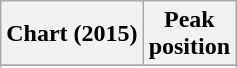<table class="wikitable sortable plainrowheaders" style="text-align:center">
<tr>
<th scope="col">Chart (2015)</th>
<th scope="col">Peak<br>position</th>
</tr>
<tr>
</tr>
<tr>
</tr>
<tr>
</tr>
<tr>
</tr>
</table>
